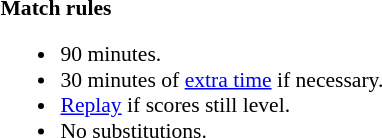<table style="width:100%; font-size:90%;">
<tr>
<td><br><strong>Match rules</strong><ul><li>90 minutes.</li><li>30 minutes of <a href='#'>extra time</a> if necessary.</li><li><a href='#'>Replay</a> if scores still level.</li><li>No substitutions.</li></ul></td>
</tr>
</table>
